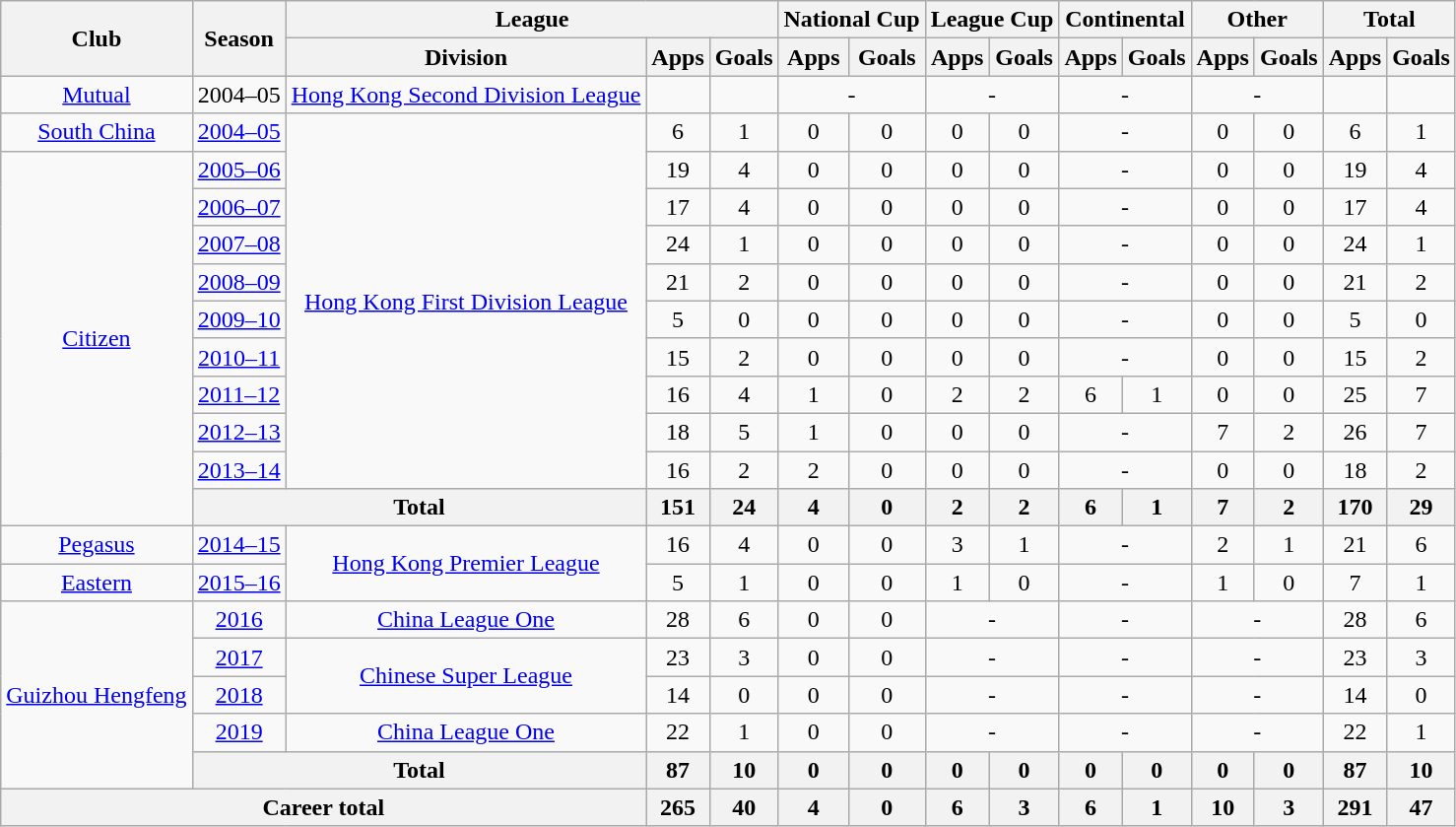<table class="wikitable" style="text-align: center">
<tr>
<th rowspan="2">Club</th>
<th rowspan="2">Season</th>
<th colspan="3">League</th>
<th colspan="2">National Cup</th>
<th colspan="2">League Cup</th>
<th colspan="2">Continental</th>
<th colspan="2">Other</th>
<th colspan="2">Total</th>
</tr>
<tr>
<th>Division</th>
<th>Apps</th>
<th>Goals</th>
<th>Apps</th>
<th>Goals</th>
<th>Apps</th>
<th>Goals</th>
<th>Apps</th>
<th>Goals</th>
<th>Apps</th>
<th>Goals</th>
<th>Apps</th>
<th>Goals</th>
</tr>
<tr>
<td><a href='#'>Mutual</a></td>
<td>2004–05</td>
<td><a href='#'>Hong Kong Second Division League</a></td>
<td></td>
<td></td>
<td colspan="2">-</td>
<td colspan="2">-</td>
<td colspan="2">-</td>
<td colspan="2">-</td>
<td></td>
<td></td>
</tr>
<tr>
<td><a href='#'>South China</a></td>
<td><a href='#'>2004–05</a></td>
<td rowspan=10><a href='#'>Hong Kong First Division League</a></td>
<td>6</td>
<td>1</td>
<td>0</td>
<td>0</td>
<td>0</td>
<td>0</td>
<td colspan="2">-</td>
<td>0</td>
<td>0</td>
<td>6</td>
<td>1</td>
</tr>
<tr>
<td rowspan=10><a href='#'>Citizen</a></td>
<td><a href='#'>2005–06</a></td>
<td>19</td>
<td>4</td>
<td>0</td>
<td>0</td>
<td>0</td>
<td>0</td>
<td colspan="2">-</td>
<td>0</td>
<td>0</td>
<td>19</td>
<td>4</td>
</tr>
<tr>
<td><a href='#'>2006–07</a></td>
<td>17</td>
<td>4</td>
<td>0</td>
<td>0</td>
<td>0</td>
<td>0</td>
<td colspan="2">-</td>
<td>0</td>
<td>0</td>
<td>17</td>
<td>4</td>
</tr>
<tr>
<td><a href='#'>2007–08</a></td>
<td>24</td>
<td>1</td>
<td>0</td>
<td>0</td>
<td>0</td>
<td>0</td>
<td colspan="2">-</td>
<td>0</td>
<td>0</td>
<td>24</td>
<td>1</td>
</tr>
<tr>
<td><a href='#'>2008–09</a></td>
<td>21</td>
<td>2</td>
<td>0</td>
<td>0</td>
<td>0</td>
<td>0</td>
<td colspan="2">-</td>
<td>0</td>
<td>0</td>
<td>21</td>
<td>2</td>
</tr>
<tr>
<td><a href='#'>2009–10</a></td>
<td>5</td>
<td>0</td>
<td>0</td>
<td>0</td>
<td>0</td>
<td>0</td>
<td colspan="2">-</td>
<td>0</td>
<td>0</td>
<td>5</td>
<td>0</td>
</tr>
<tr>
<td><a href='#'>2010–11</a></td>
<td>15</td>
<td>2</td>
<td>0</td>
<td>0</td>
<td>0</td>
<td>0</td>
<td colspan="2">-</td>
<td>0</td>
<td>0</td>
<td>15</td>
<td>2</td>
</tr>
<tr>
<td><a href='#'>2011–12</a></td>
<td>16</td>
<td>4</td>
<td>1</td>
<td>0</td>
<td>2</td>
<td>2</td>
<td>6</td>
<td>1</td>
<td>0</td>
<td>0</td>
<td>25</td>
<td>7</td>
</tr>
<tr>
<td><a href='#'>2012–13</a></td>
<td>18</td>
<td>5</td>
<td>1</td>
<td>0</td>
<td>0</td>
<td>0</td>
<td colspan="2">-</td>
<td>7</td>
<td>2</td>
<td>26</td>
<td>7</td>
</tr>
<tr>
<td><a href='#'>2013–14</a></td>
<td>16</td>
<td>2</td>
<td>2</td>
<td>0</td>
<td>0</td>
<td>0</td>
<td colspan="2">-</td>
<td>0</td>
<td>0</td>
<td>18</td>
<td>2</td>
</tr>
<tr>
<th colspan="2"><strong>Total</strong></th>
<th>151</th>
<th>24</th>
<th>4</th>
<th>0</th>
<th>2</th>
<th>2</th>
<th>6</th>
<th>1</th>
<th>7</th>
<th>2</th>
<th>170</th>
<th>29</th>
</tr>
<tr>
<td><a href='#'>Pegasus</a></td>
<td><a href='#'>2014–15</a></td>
<td rowspan=2><a href='#'>Hong Kong Premier League</a></td>
<td>16</td>
<td>4</td>
<td>0</td>
<td>0</td>
<td>3</td>
<td>1</td>
<td colspan="2">-</td>
<td>2</td>
<td>1</td>
<td>21</td>
<td>6</td>
</tr>
<tr>
<td><a href='#'>Eastern</a></td>
<td><a href='#'>2015–16</a></td>
<td>5</td>
<td>1</td>
<td>0</td>
<td>0</td>
<td>1</td>
<td>0</td>
<td colspan="2">-</td>
<td>1</td>
<td>0</td>
<td>7</td>
<td>1</td>
</tr>
<tr>
<td rowspan=5><a href='#'>Guizhou Hengfeng</a></td>
<td><a href='#'>2016</a></td>
<td><a href='#'>China League One</a></td>
<td>28</td>
<td>6</td>
<td>0</td>
<td>0</td>
<td colspan="2">-</td>
<td colspan="2">-</td>
<td colspan="2">-</td>
<td>28</td>
<td>6</td>
</tr>
<tr>
<td><a href='#'>2017</a></td>
<td rowspan="2"><a href='#'>Chinese Super League</a></td>
<td>23</td>
<td>3</td>
<td>0</td>
<td>0</td>
<td colspan="2">-</td>
<td colspan="2">-</td>
<td colspan="2">-</td>
<td>23</td>
<td>3</td>
</tr>
<tr>
<td><a href='#'>2018</a></td>
<td>14</td>
<td>0</td>
<td>0</td>
<td>0</td>
<td colspan="2">-</td>
<td colspan="2">-</td>
<td colspan="2">-</td>
<td>14</td>
<td>0</td>
</tr>
<tr>
<td><a href='#'>2019</a></td>
<td><a href='#'>China League One</a></td>
<td>22</td>
<td>1</td>
<td>0</td>
<td>0</td>
<td colspan="2">-</td>
<td colspan="2">-</td>
<td colspan="2">-</td>
<td>22</td>
<td>1</td>
</tr>
<tr>
<th colspan="2"><strong>Total</strong></th>
<th>87</th>
<th>10</th>
<th>0</th>
<th>0</th>
<th>0</th>
<th>0</th>
<th>0</th>
<th>0</th>
<th>0</th>
<th>0</th>
<th>87</th>
<th>10</th>
</tr>
<tr>
<th colspan=3>Career total</th>
<th>265</th>
<th>40</th>
<th>4</th>
<th>0</th>
<th>6</th>
<th>3</th>
<th>6</th>
<th>1</th>
<th>10</th>
<th>3</th>
<th>291</th>
<th>47</th>
</tr>
</table>
